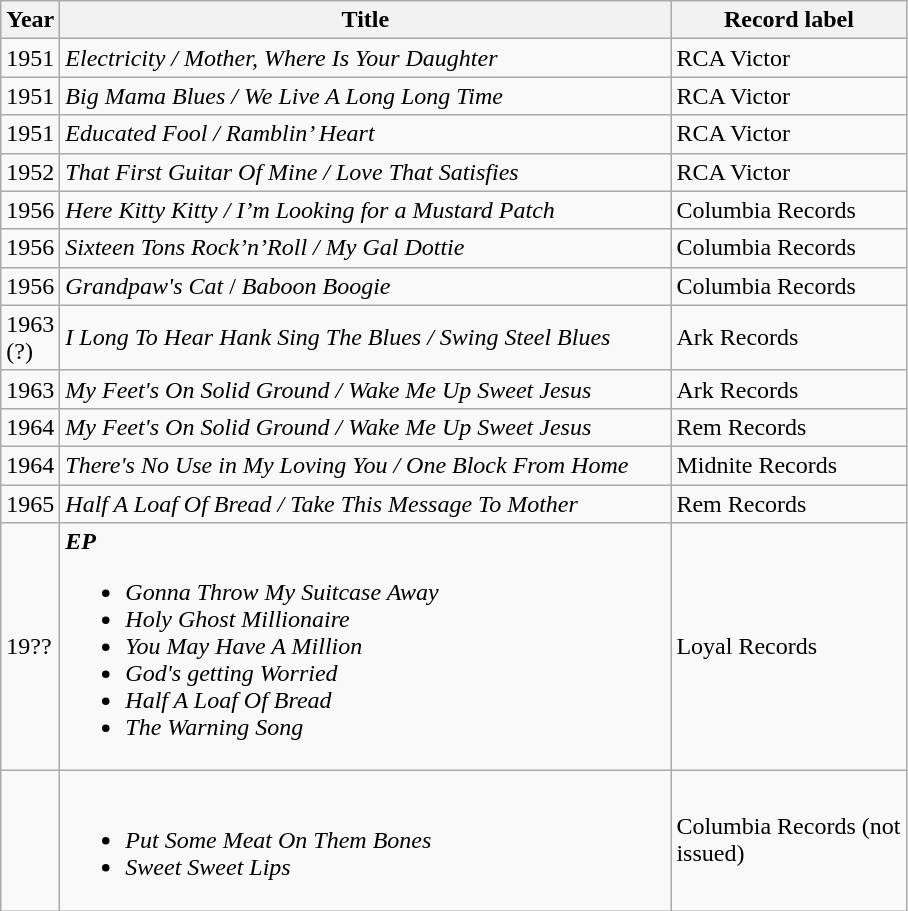<table class="wikitable">
<tr>
<th width="30">Year</th>
<th width="400">Title</th>
<th width="150">Record label</th>
</tr>
<tr ---->
<td>1951</td>
<td><em>Electricity / Mother, Where Is Your Daughter</em></td>
<td>RCA Victor</td>
</tr>
<tr --->
<td>1951</td>
<td><em>Big Mama Blues / We Live A Long Long Time</em></td>
<td>RCA Victor</td>
</tr>
<tr --->
<td>1951</td>
<td><em>Educated Fool / Ramblin’ Heart</em></td>
<td>RCA Victor</td>
</tr>
<tr --->
<td>1952</td>
<td><em>That First Guitar Of Mine / Love That Satisfies</em></td>
<td>RCA Victor</td>
</tr>
<tr --->
<td>1956</td>
<td><em>Here Kitty Kitty / I’m Looking for a Mustard Patch</em></td>
<td>Columbia Records</td>
</tr>
<tr --->
<td>1956</td>
<td><em>Sixteen Tons Rock’n’Roll / My Gal Dottie</em></td>
<td>Columbia Records</td>
</tr>
<tr --->
<td>1956</td>
<td><em>Grandpaw's Cat</em> / <em>Baboon Boogie</em></td>
<td>Columbia Records</td>
</tr>
<tr --->
<td>1963 (?)</td>
<td><em>I Long To Hear Hank Sing The Blues / Swing Steel Blues</em></td>
<td>Ark Records</td>
</tr>
<tr --->
<td>1963</td>
<td><em>My Feet's On Solid Ground / Wake Me Up Sweet Jesus</em></td>
<td>Ark Records</td>
</tr>
<tr --->
<td>1964</td>
<td><em>My Feet's On Solid Ground / Wake Me Up Sweet Jesus</em></td>
<td>Rem Records</td>
</tr>
<tr --->
<td>1964</td>
<td><em>There's No Use in My Loving You / One Block From Home</em></td>
<td>Midnite Records</td>
</tr>
<tr --->
<td>1965</td>
<td><em>Half A Loaf Of Bread / Take This Message To Mother</em></td>
<td>Rem Records</td>
</tr>
<tr --->
<td>19??</td>
<td><strong><em>EP</em></strong><br><ul><li><em>Gonna Throw My Suitcase Away</em></li><li><em>Holy Ghost Millionaire</em></li><li><em>You May Have A Million</em></li><li><em>God's getting Worried</em></li><li><em>Half A Loaf Of Bread</em></li><li><em>The Warning Song</em></li></ul></td>
<td>Loyal Records</td>
</tr>
<tr --->
<td></td>
<td><br><ul><li><em>Put Some Meat On Them Bones</em></li><li><em>Sweet Sweet Lips</em></li></ul></td>
<td>Columbia Records (not issued)</td>
</tr>
</table>
